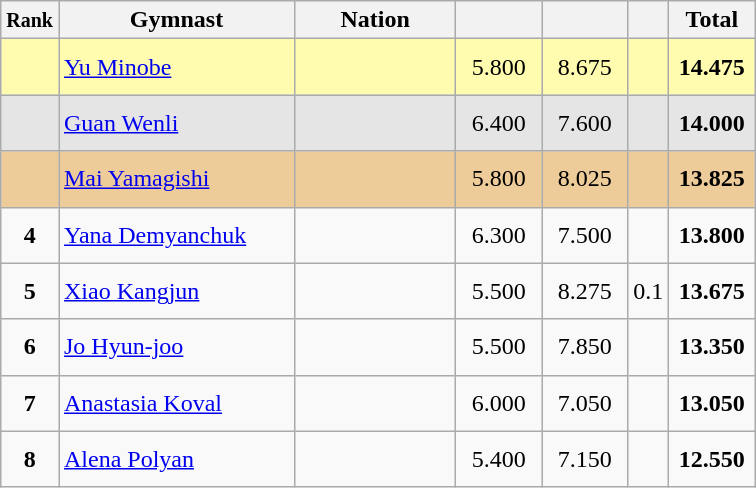<table class="wikitable sortable" style="text-align:center; font-size:100%">
<tr>
<th scope="col"  style="width:15px;"><small>Rank</small></th>
<th scope="col"  style="width:150px;">Gymnast</th>
<th scope="col"  style="width:100px;">Nation</th>
<th scope="col"  style="width:50px;"><small></small></th>
<th scope="col"  style="width:50px;"><small></small></th>
<th scope="col"  style="width:20px;"><small></small></th>
<th scope="col"  style="width:50px;">Total</th>
</tr>
<tr style="background:#fffcaf;">
<td scope=row style="text-align:center"></td>
<td height="30" align=left><a href='#'>Yu Minobe</a></td>
<td style="text-align:left;"><small></small></td>
<td>5.800</td>
<td>8.675</td>
<td></td>
<td><strong>14.475</strong></td>
</tr>
<tr style="background:#e5e5e5;">
<td scope=row style="text-align:center"></td>
<td height="30" align=left><a href='#'>Guan Wenli</a></td>
<td style="text-align:left;"><small></small></td>
<td>6.400</td>
<td>7.600</td>
<td></td>
<td><strong>14.000</strong></td>
</tr>
<tr style="background:#ec9;">
<td scope=row style="text-align:center"></td>
<td height="30" align=left><a href='#'>Mai Yamagishi</a></td>
<td style="text-align:left;"><small></small></td>
<td>5.800</td>
<td>8.025</td>
<td></td>
<td><strong>13.825</strong></td>
</tr>
<tr>
<td scope=row style="text-align:center"><strong>4</strong></td>
<td height="30" align=left><a href='#'>Yana Demyanchuk</a></td>
<td style="text-align:left;"><small></small></td>
<td>6.300</td>
<td>7.500</td>
<td></td>
<td><strong>13.800</strong></td>
</tr>
<tr>
<td scope=row style="text-align:center"><strong>5</strong></td>
<td height="30" align=left><a href='#'>Xiao Kangjun</a></td>
<td style="text-align:left;"><small></small></td>
<td>5.500</td>
<td>8.275</td>
<td>0.1</td>
<td><strong>13.675</strong></td>
</tr>
<tr>
<td scope=row style="text-align:center"><strong>6</strong></td>
<td height="30" align=left><a href='#'>Jo Hyun-joo</a></td>
<td style="text-align:left;"><small></small></td>
<td>5.500</td>
<td>7.850</td>
<td></td>
<td><strong>13.350</strong></td>
</tr>
<tr>
<td scope=row style="text-align:center"><strong>7</strong></td>
<td height="30" align=left><a href='#'>Anastasia Koval</a></td>
<td style="text-align:left;"><small></small></td>
<td>6.000</td>
<td>7.050</td>
<td></td>
<td><strong>13.050</strong></td>
</tr>
<tr>
<td scope=row style="text-align:center"><strong>8</strong></td>
<td height="30" align=left><a href='#'>Alena Polyan</a></td>
<td style="text-align:left;"><small></small></td>
<td>5.400</td>
<td>7.150</td>
<td></td>
<td><strong>12.550</strong></td>
</tr>
</table>
